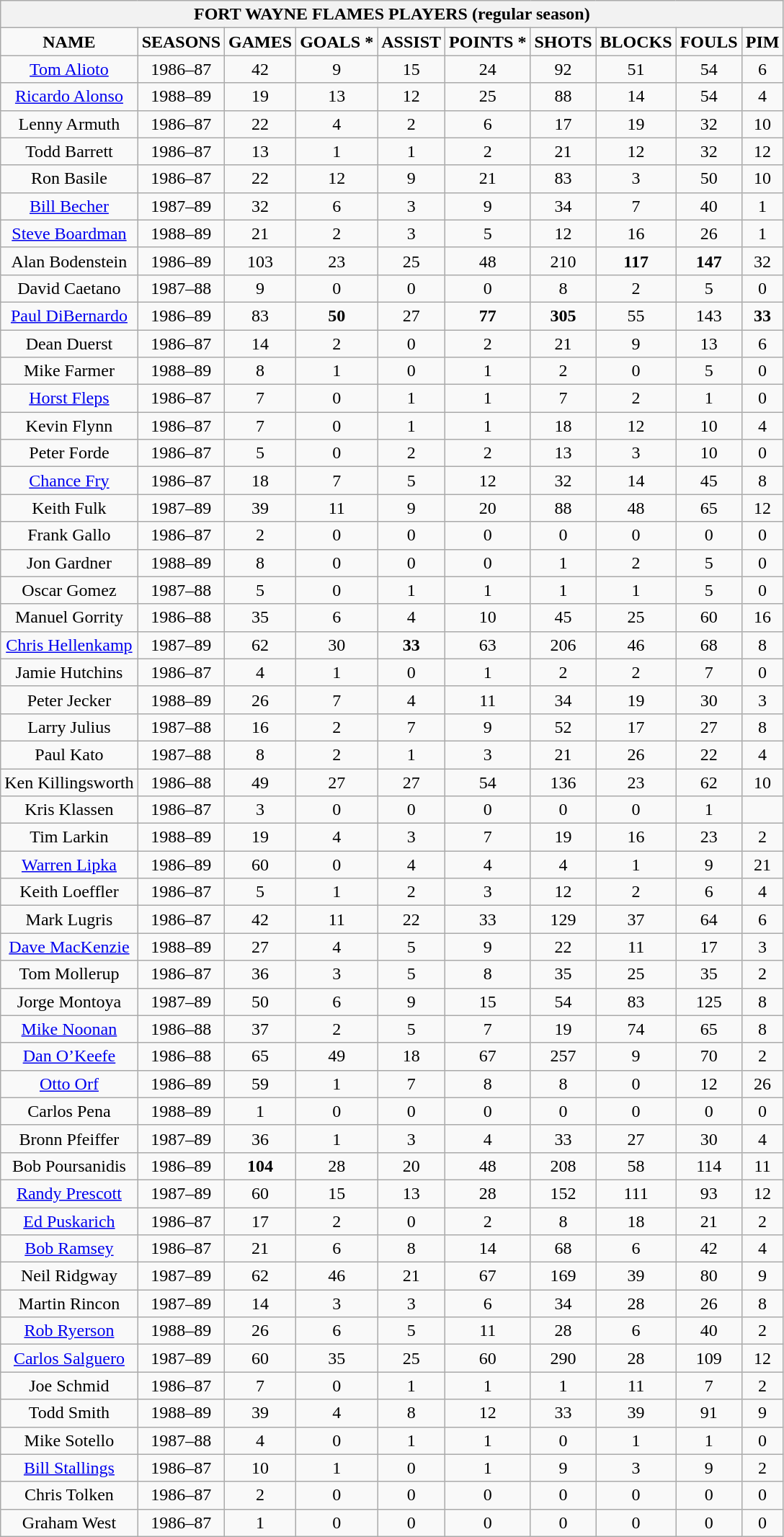<table class="wikitable" style="text-align:center">
<tr>
<th colspan=10>FORT WAYNE FLAMES PLAYERS (regular season)</th>
</tr>
<tr>
<td><strong>NAME</strong></td>
<td><strong>SEASONS</strong></td>
<td><strong>GAMES</strong></td>
<td><strong>GOALS *</strong></td>
<td><strong>ASSIST</strong></td>
<td><strong>POINTS *</strong></td>
<td><strong>SHOTS</strong></td>
<td><strong>BLOCKS</strong></td>
<td><strong>FOULS</strong></td>
<td><strong>PIM</strong></td>
</tr>
<tr>
<td><a href='#'>Tom Alioto</a></td>
<td>1986–87</td>
<td>42</td>
<td>9</td>
<td>15</td>
<td>24</td>
<td>92</td>
<td>51</td>
<td>54</td>
<td>6</td>
</tr>
<tr>
<td><a href='#'>Ricardo Alonso</a></td>
<td>1988–89</td>
<td>19</td>
<td>13</td>
<td>12</td>
<td>25</td>
<td>88</td>
<td>14</td>
<td>54</td>
<td>4</td>
</tr>
<tr>
<td>Lenny Armuth</td>
<td>1986–87</td>
<td>22</td>
<td>4</td>
<td>2</td>
<td>6</td>
<td>17</td>
<td>19</td>
<td>32</td>
<td>10</td>
</tr>
<tr>
<td>Todd Barrett</td>
<td>1986–87</td>
<td>13</td>
<td>1</td>
<td>1</td>
<td>2</td>
<td>21</td>
<td>12</td>
<td>32</td>
<td>12</td>
</tr>
<tr>
<td>Ron Basile</td>
<td>1986–87</td>
<td>22</td>
<td>12</td>
<td>9</td>
<td>21</td>
<td>83</td>
<td>3</td>
<td>50</td>
<td>10</td>
</tr>
<tr>
<td><a href='#'>Bill Becher</a></td>
<td>1987–89</td>
<td>32</td>
<td>6</td>
<td>3</td>
<td>9</td>
<td>34</td>
<td>7</td>
<td>40</td>
<td>1</td>
</tr>
<tr>
<td><a href='#'>Steve Boardman</a></td>
<td>1988–89</td>
<td>21</td>
<td>2</td>
<td>3</td>
<td>5</td>
<td>12</td>
<td>16</td>
<td>26</td>
<td>1</td>
</tr>
<tr>
<td>Alan Bodenstein</td>
<td>1986–89</td>
<td>103</td>
<td>23</td>
<td>25</td>
<td>48</td>
<td>210</td>
<td><strong>117</strong></td>
<td><strong>147</strong></td>
<td>32</td>
</tr>
<tr>
<td>David Caetano</td>
<td>1987–88</td>
<td>9</td>
<td>0</td>
<td>0</td>
<td>0</td>
<td>8</td>
<td>2</td>
<td>5</td>
<td>0</td>
</tr>
<tr>
<td><a href='#'>Paul DiBernardo</a></td>
<td>1986–89</td>
<td>83</td>
<td><strong>50</strong></td>
<td>27</td>
<td><strong>77</strong></td>
<td><strong>305</strong></td>
<td>55</td>
<td>143</td>
<td><strong>33</strong></td>
</tr>
<tr>
<td>Dean Duerst</td>
<td>1986–87</td>
<td>14</td>
<td>2</td>
<td>0</td>
<td>2</td>
<td>21</td>
<td>9</td>
<td>13</td>
<td>6</td>
</tr>
<tr>
<td>Mike Farmer</td>
<td>1988–89</td>
<td>8</td>
<td>1</td>
<td>0</td>
<td>1</td>
<td>2</td>
<td>0</td>
<td>5</td>
<td>0</td>
</tr>
<tr>
<td><a href='#'>Horst Fleps</a></td>
<td>1986–87</td>
<td>7</td>
<td>0</td>
<td>1</td>
<td>1</td>
<td>7</td>
<td>2</td>
<td>1</td>
<td>0</td>
</tr>
<tr>
<td>Kevin Flynn</td>
<td>1986–87</td>
<td>7</td>
<td>0</td>
<td>1</td>
<td>1</td>
<td>18</td>
<td>12</td>
<td>10</td>
<td>4</td>
</tr>
<tr>
<td>Peter Forde</td>
<td>1986–87</td>
<td>5</td>
<td>0</td>
<td>2</td>
<td>2</td>
<td>13</td>
<td>3</td>
<td>10</td>
<td>0</td>
</tr>
<tr>
<td><a href='#'>Chance Fry</a></td>
<td>1986–87</td>
<td>18</td>
<td>7</td>
<td>5</td>
<td>12</td>
<td>32</td>
<td>14</td>
<td>45</td>
<td>8</td>
</tr>
<tr>
<td>Keith Fulk</td>
<td>1987–89</td>
<td>39</td>
<td>11</td>
<td>9</td>
<td>20</td>
<td>88</td>
<td>48</td>
<td>65</td>
<td>12</td>
</tr>
<tr>
<td>Frank Gallo</td>
<td>1986–87</td>
<td>2</td>
<td>0</td>
<td>0</td>
<td>0</td>
<td>0</td>
<td>0</td>
<td>0</td>
<td>0</td>
</tr>
<tr>
<td>Jon Gardner</td>
<td>1988–89</td>
<td>8</td>
<td>0</td>
<td>0</td>
<td>0</td>
<td>1</td>
<td>2</td>
<td>5</td>
<td>0</td>
</tr>
<tr>
<td>Oscar Gomez</td>
<td>1987–88</td>
<td>5</td>
<td>0</td>
<td>1</td>
<td>1</td>
<td>1</td>
<td>1</td>
<td>5</td>
<td>0</td>
</tr>
<tr>
<td>Manuel Gorrity</td>
<td>1986–88</td>
<td>35</td>
<td>6</td>
<td>4</td>
<td>10</td>
<td>45</td>
<td>25</td>
<td>60</td>
<td>16</td>
</tr>
<tr>
<td><a href='#'>Chris Hellenkamp</a></td>
<td>1987–89</td>
<td>62</td>
<td>30</td>
<td><strong>33</strong></td>
<td>63</td>
<td>206</td>
<td>46</td>
<td>68</td>
<td>8</td>
</tr>
<tr>
<td>Jamie Hutchins</td>
<td>1986–87</td>
<td>4</td>
<td>1</td>
<td>0</td>
<td>1</td>
<td>2</td>
<td>2</td>
<td>7</td>
<td>0</td>
</tr>
<tr>
<td>Peter Jecker</td>
<td>1988–89</td>
<td>26</td>
<td>7</td>
<td>4</td>
<td>11</td>
<td>34</td>
<td>19</td>
<td>30</td>
<td>3</td>
</tr>
<tr>
<td>Larry Julius</td>
<td>1987–88</td>
<td>16</td>
<td>2</td>
<td>7</td>
<td>9</td>
<td>52</td>
<td>17</td>
<td>27</td>
<td>8</td>
</tr>
<tr>
<td>Paul Kato</td>
<td>1987–88</td>
<td>8</td>
<td>2</td>
<td>1</td>
<td>3</td>
<td>21</td>
<td>26</td>
<td>22</td>
<td>4</td>
</tr>
<tr>
<td>Ken Killingsworth</td>
<td>1986–88</td>
<td>49</td>
<td>27</td>
<td>27</td>
<td>54</td>
<td>136</td>
<td>23</td>
<td>62</td>
<td>10</td>
</tr>
<tr>
<td>Kris Klassen</td>
<td>1986–87</td>
<td>3</td>
<td>0</td>
<td>0</td>
<td>0</td>
<td>0</td>
<td>0</td>
<td>1</td>
<td></td>
</tr>
<tr>
<td>Tim Larkin</td>
<td>1988–89</td>
<td>19</td>
<td>4</td>
<td>3</td>
<td>7</td>
<td>19</td>
<td>16</td>
<td>23</td>
<td>2</td>
</tr>
<tr>
<td><a href='#'>Warren Lipka</a></td>
<td>1986–89</td>
<td>60</td>
<td>0</td>
<td>4</td>
<td>4</td>
<td>4</td>
<td>1</td>
<td>9</td>
<td>21</td>
</tr>
<tr>
<td>Keith Loeffler</td>
<td>1986–87</td>
<td>5</td>
<td>1</td>
<td>2</td>
<td>3</td>
<td>12</td>
<td>2</td>
<td>6</td>
<td>4</td>
</tr>
<tr>
<td>Mark Lugris</td>
<td>1986–87</td>
<td>42</td>
<td>11</td>
<td>22</td>
<td>33</td>
<td>129</td>
<td>37</td>
<td>64</td>
<td>6</td>
</tr>
<tr>
<td><a href='#'>Dave MacKenzie</a></td>
<td>1988–89</td>
<td>27</td>
<td>4</td>
<td>5</td>
<td>9</td>
<td>22</td>
<td>11</td>
<td>17</td>
<td>3</td>
</tr>
<tr>
<td>Tom Mollerup</td>
<td>1986–87</td>
<td>36</td>
<td>3</td>
<td>5</td>
<td>8</td>
<td>35</td>
<td>25</td>
<td>35</td>
<td>2</td>
</tr>
<tr>
<td>Jorge Montoya</td>
<td>1987–89</td>
<td>50</td>
<td>6</td>
<td>9</td>
<td>15</td>
<td>54</td>
<td>83</td>
<td>125</td>
<td>8</td>
</tr>
<tr>
<td><a href='#'>Mike Noonan</a></td>
<td>1986–88</td>
<td>37</td>
<td>2</td>
<td>5</td>
<td>7</td>
<td>19</td>
<td>74</td>
<td>65</td>
<td>8</td>
</tr>
<tr>
<td><a href='#'>Dan O’Keefe</a></td>
<td>1986–88</td>
<td>65</td>
<td>49</td>
<td>18</td>
<td>67</td>
<td>257</td>
<td>9</td>
<td>70</td>
<td>2</td>
</tr>
<tr>
<td><a href='#'>Otto Orf</a></td>
<td>1986–89</td>
<td>59</td>
<td>1</td>
<td>7</td>
<td>8</td>
<td>8</td>
<td>0</td>
<td>12</td>
<td>26</td>
</tr>
<tr>
<td>Carlos Pena</td>
<td>1988–89</td>
<td>1</td>
<td>0</td>
<td>0</td>
<td>0</td>
<td>0</td>
<td>0</td>
<td>0</td>
<td>0</td>
</tr>
<tr>
<td>Bronn Pfeiffer</td>
<td>1987–89</td>
<td>36</td>
<td>1</td>
<td>3</td>
<td>4</td>
<td>33</td>
<td>27</td>
<td>30</td>
<td>4</td>
</tr>
<tr>
<td>Bob Poursanidis</td>
<td>1986–89</td>
<td><strong>104</strong></td>
<td>28</td>
<td>20</td>
<td>48</td>
<td>208</td>
<td>58</td>
<td>114</td>
<td>11</td>
</tr>
<tr>
<td><a href='#'>Randy Prescott</a></td>
<td>1987–89</td>
<td>60</td>
<td>15</td>
<td>13</td>
<td>28</td>
<td>152</td>
<td>111</td>
<td>93</td>
<td>12</td>
</tr>
<tr>
<td><a href='#'>Ed Puskarich</a></td>
<td>1986–87</td>
<td>17</td>
<td>2</td>
<td>0</td>
<td>2</td>
<td>8</td>
<td>18</td>
<td>21</td>
<td>2</td>
</tr>
<tr>
<td><a href='#'>Bob Ramsey</a></td>
<td>1986–87</td>
<td>21</td>
<td>6</td>
<td>8</td>
<td>14</td>
<td>68</td>
<td>6</td>
<td>42</td>
<td>4</td>
</tr>
<tr>
<td>Neil Ridgway</td>
<td>1987–89</td>
<td>62</td>
<td>46</td>
<td>21</td>
<td>67</td>
<td>169</td>
<td>39</td>
<td>80</td>
<td>9</td>
</tr>
<tr>
<td>Martin Rincon</td>
<td>1987–89</td>
<td>14</td>
<td>3</td>
<td>3</td>
<td>6</td>
<td>34</td>
<td>28</td>
<td>26</td>
<td>8</td>
</tr>
<tr>
<td><a href='#'>Rob Ryerson</a></td>
<td>1988–89</td>
<td>26</td>
<td>6</td>
<td>5</td>
<td>11</td>
<td>28</td>
<td>6</td>
<td>40</td>
<td>2</td>
</tr>
<tr>
<td><a href='#'>Carlos Salguero</a></td>
<td>1987–89</td>
<td>60</td>
<td>35</td>
<td>25</td>
<td>60</td>
<td>290</td>
<td>28</td>
<td>109</td>
<td>12</td>
</tr>
<tr>
<td>Joe Schmid</td>
<td>1986–87</td>
<td>7</td>
<td>0</td>
<td>1</td>
<td>1</td>
<td>1</td>
<td>11</td>
<td>7</td>
<td>2</td>
</tr>
<tr>
<td>Todd Smith</td>
<td>1988–89</td>
<td>39</td>
<td>4</td>
<td>8</td>
<td>12</td>
<td>33</td>
<td>39</td>
<td>91</td>
<td>9</td>
</tr>
<tr>
<td>Mike Sotello</td>
<td>1987–88</td>
<td>4</td>
<td>0</td>
<td>1</td>
<td>1</td>
<td>0</td>
<td>1</td>
<td>1</td>
<td>0</td>
</tr>
<tr>
<td><a href='#'>Bill Stallings</a></td>
<td>1986–87</td>
<td>10</td>
<td>1</td>
<td>0</td>
<td>1</td>
<td>9</td>
<td>3</td>
<td>9</td>
<td>2</td>
</tr>
<tr>
<td>Chris Tolken</td>
<td>1986–87</td>
<td>2</td>
<td>0</td>
<td>0</td>
<td>0</td>
<td>0</td>
<td>0</td>
<td>0</td>
<td>0</td>
</tr>
<tr>
<td>Graham West</td>
<td>1986–87</td>
<td>1</td>
<td>0</td>
<td>0</td>
<td>0</td>
<td>0</td>
<td>0</td>
<td>0</td>
<td>0</td>
</tr>
</table>
